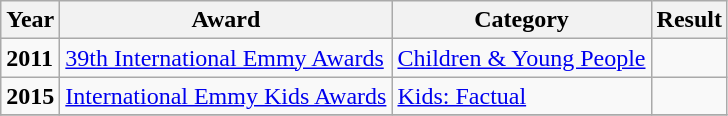<table class="wikitable">
<tr>
<th>Year</th>
<th>Award</th>
<th>Category</th>
<th>Result</th>
</tr>
<tr>
<td><strong>2011</strong></td>
<td><a href='#'>39th International Emmy Awards</a></td>
<td><a href='#'>Children & Young People</a></td>
<td></td>
</tr>
<tr>
<td><strong>2015</strong></td>
<td><a href='#'>International Emmy Kids Awards</a></td>
<td><a href='#'>Kids: Factual</a></td>
<td></td>
</tr>
<tr>
</tr>
</table>
